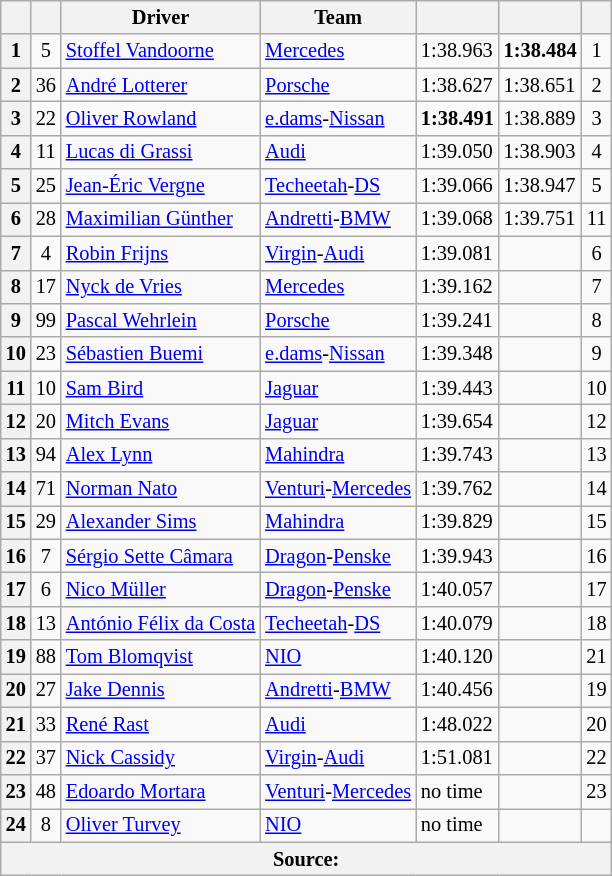<table class="wikitable sortable" style="font-size: 85%">
<tr>
<th scope="col"></th>
<th scope="col"></th>
<th scope="col">Driver</th>
<th scope="col">Team</th>
<th scope="col"></th>
<th scope="col"></th>
<th scope="col"></th>
</tr>
<tr>
<th scope="row">1</th>
<td align="center">5</td>
<td data-sort-value="VAN"> <a href='#'>Stoffel Vandoorne</a></td>
<td><a href='#'>Mercedes</a></td>
<td>1:38.963</td>
<td><strong>1:38.484</strong></td>
<td align="center">1</td>
</tr>
<tr>
<th scope="row">2</th>
<td align="center">36</td>
<td data-sort-value="LOT"> <a href='#'>André Lotterer</a></td>
<td><a href='#'>Porsche</a></td>
<td>1:38.627</td>
<td>1:38.651</td>
<td align="center">2</td>
</tr>
<tr>
<th scope="row">3</th>
<td align="center">22</td>
<td data-sort-value="ROW"> <a href='#'>Oliver Rowland</a></td>
<td><a href='#'>e.dams</a>-<a href='#'>Nissan</a></td>
<td><strong>1:38.491</strong></td>
<td>1:38.889</td>
<td align="center">3</td>
</tr>
<tr>
<th scope="row">4</th>
<td align="center">11</td>
<td data-sort-value="DIG"> <a href='#'>Lucas di Grassi</a></td>
<td><a href='#'>Audi</a></td>
<td>1:39.050</td>
<td>1:38.903</td>
<td align="center">4</td>
</tr>
<tr>
<th scope="row">5</th>
<td align="center">25</td>
<td data-sort-value="JEV"> <a href='#'>Jean-Éric Vergne</a></td>
<td><a href='#'>Techeetah</a>-<a href='#'>DS</a></td>
<td>1:39.066</td>
<td>1:38.947</td>
<td align="center">5</td>
</tr>
<tr>
<th scope="row">6</th>
<td align="center">28</td>
<td data-sort-value="GUE"> <a href='#'>Maximilian Günther</a></td>
<td><a href='#'>Andretti</a>-<a href='#'>BMW</a></td>
<td>1:39.068</td>
<td>1:39.751</td>
<td align="center">11</td>
</tr>
<tr>
<th scope="row">7</th>
<td align="center">4</td>
<td data-sort-value="FRI"> <a href='#'>Robin Frijns</a></td>
<td><a href='#'>Virgin</a>-<a href='#'>Audi</a></td>
<td>1:39.081</td>
<td></td>
<td align="center">6</td>
</tr>
<tr>
<th scope="row">8</th>
<td align="center">17</td>
<td data-sort-value="DEV"> <a href='#'>Nyck de Vries</a></td>
<td><a href='#'>Mercedes</a></td>
<td>1:39.162</td>
<td></td>
<td align="center">7</td>
</tr>
<tr>
<th scope="row">9</th>
<td align="center">99</td>
<td data-sort-value="WEH"> <a href='#'>Pascal Wehrlein</a></td>
<td><a href='#'>Porsche</a></td>
<td>1:39.241</td>
<td></td>
<td align="center">8</td>
</tr>
<tr>
<th scope="row">10</th>
<td align="center">23</td>
<td data-sort-value="BUE"> <a href='#'>Sébastien Buemi</a></td>
<td><a href='#'>e.dams</a>-<a href='#'>Nissan</a></td>
<td>1:39.348</td>
<td></td>
<td align="center">9</td>
</tr>
<tr>
<th scope="row">11</th>
<td align="center">10</td>
<td data-sort-value="BIR"> <a href='#'>Sam Bird</a></td>
<td><a href='#'>Jaguar</a></td>
<td>1:39.443</td>
<td></td>
<td align="center">10</td>
</tr>
<tr>
<th scope="row">12</th>
<td align="center">20</td>
<td data-sort-value="EVA"> <a href='#'>Mitch Evans</a></td>
<td><a href='#'>Jaguar</a></td>
<td>1:39.654</td>
<td></td>
<td align="center">12</td>
</tr>
<tr>
<th scope="row">13</th>
<td align="center">94</td>
<td data-sort-value="LYN"> <a href='#'>Alex Lynn</a></td>
<td><a href='#'>Mahindra</a></td>
<td>1:39.743</td>
<td></td>
<td align="center">13</td>
</tr>
<tr>
<th scope="row">14</th>
<td align="center">71</td>
<td data-sort-value="NAT"> <a href='#'>Norman Nato</a></td>
<td><a href='#'>Venturi</a>-<a href='#'>Mercedes</a></td>
<td>1:39.762</td>
<td></td>
<td align="center">14</td>
</tr>
<tr>
<th scope="row">15</th>
<td align="center">29</td>
<td data-sort-value="SIM"> <a href='#'>Alexander Sims</a></td>
<td><a href='#'>Mahindra</a></td>
<td>1:39.829</td>
<td></td>
<td align="center">15</td>
</tr>
<tr>
<th scope="row">16</th>
<td align="center">7</td>
<td data-sort-value="SET"> <a href='#'>Sérgio Sette Câmara</a></td>
<td><a href='#'>Dragon</a>-<a href='#'>Penske</a></td>
<td>1:39.943</td>
<td></td>
<td align="center">16</td>
</tr>
<tr>
<th scope="row">17</th>
<td align="center">6</td>
<td data-sort-value="MUL"> <a href='#'>Nico Müller</a></td>
<td><a href='#'>Dragon</a>-<a href='#'>Penske</a></td>
<td>1:40.057</td>
<td></td>
<td align="center">17</td>
</tr>
<tr>
<th scope="row">18</th>
<td align="center">13</td>
<td data-sort-value="DAC"> <a href='#'>António Félix da Costa</a></td>
<td><a href='#'>Techeetah</a>-<a href='#'>DS</a></td>
<td>1:40.079</td>
<td></td>
<td align="center">18</td>
</tr>
<tr>
<th scope="row">19</th>
<td align="center">88</td>
<td data-sort-value="BLO"> <a href='#'>Tom Blomqvist</a></td>
<td><a href='#'>NIO</a></td>
<td>1:40.120</td>
<td></td>
<td align="center">21</td>
</tr>
<tr>
<th scope="row">20</th>
<td align="center">27</td>
<td data-sort-value="DEN"> <a href='#'>Jake Dennis</a></td>
<td><a href='#'>Andretti</a>-<a href='#'>BMW</a></td>
<td>1:40.456</td>
<td></td>
<td align="center">19</td>
</tr>
<tr>
<th scope="row">21</th>
<td align="center">33</td>
<td data-sort-value="RAS"> <a href='#'>René Rast</a></td>
<td><a href='#'>Audi</a></td>
<td>1:48.022</td>
<td></td>
<td align="center">20</td>
</tr>
<tr>
<th scope="row">22</th>
<td align="center">37</td>
<td data-sort-value="CAS"> <a href='#'>Nick Cassidy</a></td>
<td><a href='#'>Virgin</a>-<a href='#'>Audi</a></td>
<td>1:51.081</td>
<td></td>
<td align="center">22</td>
</tr>
<tr>
<th scope="row">23</th>
<td align="center">48</td>
<td data-sort-value="MOR"> <a href='#'>Edoardo Mortara</a></td>
<td><a href='#'>Venturi</a>-<a href='#'>Mercedes</a></td>
<td>no time</td>
<td></td>
<td align="center">23</td>
</tr>
<tr>
<th scope="row">24</th>
<td align="center">8</td>
<td data-sort-value="TUR"> <a href='#'>Oliver Turvey</a></td>
<td><a href='#'>NIO</a></td>
<td>no time</td>
<td></td>
<td align="center" data-sort-value="24"></td>
</tr>
<tr>
<th colspan="7">Source:</th>
</tr>
</table>
